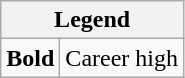<table class="wikitable mw-collapsible mw-collapsed">
<tr>
<th colspan="2">Legend</th>
</tr>
<tr>
<td><strong>Bold</strong></td>
<td>Career high</td>
</tr>
</table>
